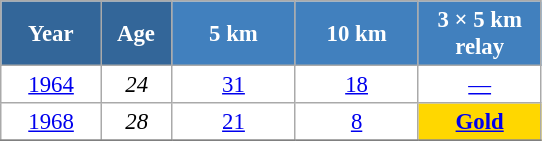<table class="wikitable" style="font-size:95%; text-align:center; border:grey solid 1px; border-collapse:collapse; background:#ffffff;">
<tr>
<th style="background-color:#369; color:white; width:60px;"> Year </th>
<th style="background-color:#369; color:white; width:40px;"> Age </th>
<th style="background-color:#4180be; color:white; width:75px;"> 5 km </th>
<th style="background-color:#4180be; color:white; width:75px;"> 10 km </th>
<th style="background-color:#4180be; color:white; width:75px;"> 3 × 5 km <br> relay </th>
</tr>
<tr>
<td><a href='#'>1964</a></td>
<td><em>24</em></td>
<td><a href='#'>31</a></td>
<td><a href='#'>18</a></td>
<td><a href='#'>—</a></td>
</tr>
<tr>
<td><a href='#'>1968</a></td>
<td><em>28</em></td>
<td><a href='#'>21</a></td>
<td><a href='#'>8</a></td>
<td style="background:gold;"><a href='#'><strong>Gold</strong></a></td>
</tr>
<tr>
</tr>
</table>
